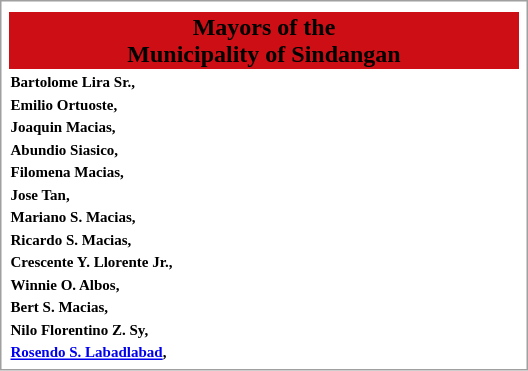<table style="float:right; margin:1em 1em 1em 1em; width:22em; border: 1px solid #a0a0a0; padding: 3px; bg-color=yellow; text-align:right;">
<tr style="text-align:center;">
</tr>
<tr bgcolor="cd0e15" align="center">
<td><span><strong>Mayors of the<br> Municipality of Sindangan</strong></span></td>
</tr>
<tr style="text-align:left; font-size:x-small;">
<td><strong>Bartolome Lira Sr.,</strong> </td>
</tr>
<tr style="text-align:left; font-size:x-small;">
<td><strong>Emilio Ortuoste,</strong> </td>
</tr>
<tr style="text-align:left; font-size:x-small;">
<td><strong>Joaquin Macias,</strong> </td>
</tr>
<tr style="text-align:left; font-size:x-small;">
<td><strong>Abundio Siasico,</strong> </td>
</tr>
<tr style="text-align:left; font-size:x-small;">
<td><strong>Filomena Macias,</strong> </td>
</tr>
<tr style="text-align:left; font-size:x-small;">
<td><strong>Jose Tan,</strong> </td>
</tr>
<tr style="text-align:left; font-size:x-small;">
<td><strong>Mariano S. Macias,</strong> </td>
</tr>
<tr style="text-align:left; font-size:x-small;">
<td><strong>Ricardo S. Macias,</strong> </td>
</tr>
<tr style="text-align:left; font-size:x-small;">
<td><strong>Crescente Y. Llorente Jr.,</strong> </td>
</tr>
<tr style="text-align:left; font-size:x-small;">
<td><strong>Winnie O. Albos,</strong> </td>
</tr>
<tr style="text-align:left; font-size:x-small;">
<td><strong>Bert S. Macias,</strong> </td>
</tr>
<tr style="text-align:left; font-size:x-small;">
<td><strong>Nilo Florentino Z. Sy,</strong> </td>
</tr>
<tr style="text-align:left; font-size:x-small;">
<td><strong><a href='#'>Rosendo S. Labadlabad</a>,</strong> </td>
</tr>
</table>
